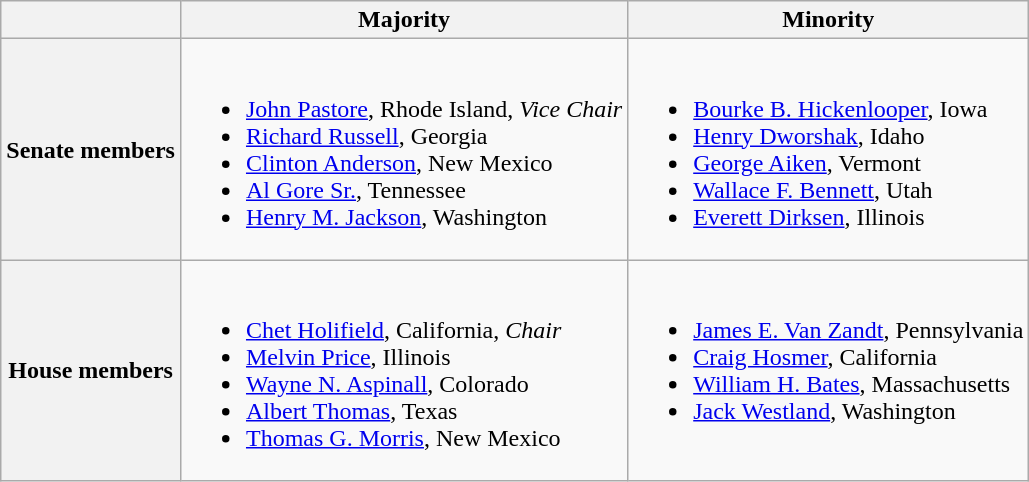<table class=wikitable>
<tr>
<th></th>
<th>Majority</th>
<th>Minority</th>
</tr>
<tr>
<th>Senate members</th>
<td valign="top" ><br><ul><li><a href='#'>John Pastore</a>, Rhode Island, <em>Vice Chair</em></li><li><a href='#'>Richard Russell</a>, Georgia</li><li><a href='#'>Clinton Anderson</a>, New Mexico</li><li><a href='#'>Al Gore Sr.</a>, Tennessee</li><li><a href='#'>Henry M. Jackson</a>, Washington</li></ul></td>
<td valign="top" ><br><ul><li><a href='#'>Bourke B. Hickenlooper</a>, Iowa</li><li><a href='#'>Henry Dworshak</a>, Idaho </li><li><a href='#'>George Aiken</a>, Vermont</li><li><a href='#'>Wallace F. Bennett</a>, Utah</li><li><a href='#'>Everett Dirksen</a>, Illinois </li></ul></td>
</tr>
<tr>
<th>House members</th>
<td valign="top" ><br><ul><li><a href='#'>Chet Holifield</a>, California, <em>Chair</em></li><li><a href='#'>Melvin Price</a>, Illinois</li><li><a href='#'>Wayne N. Aspinall</a>, Colorado</li><li><a href='#'>Albert Thomas</a>, Texas</li><li><a href='#'>Thomas G. Morris</a>, New Mexico</li></ul></td>
<td valign="top" ><br><ul><li><a href='#'>James E. Van Zandt</a>, Pennsylvania</li><li><a href='#'>Craig Hosmer</a>, California</li><li><a href='#'>William H. Bates</a>, Massachusetts</li><li><a href='#'>Jack Westland</a>, Washington</li></ul></td>
</tr>
</table>
